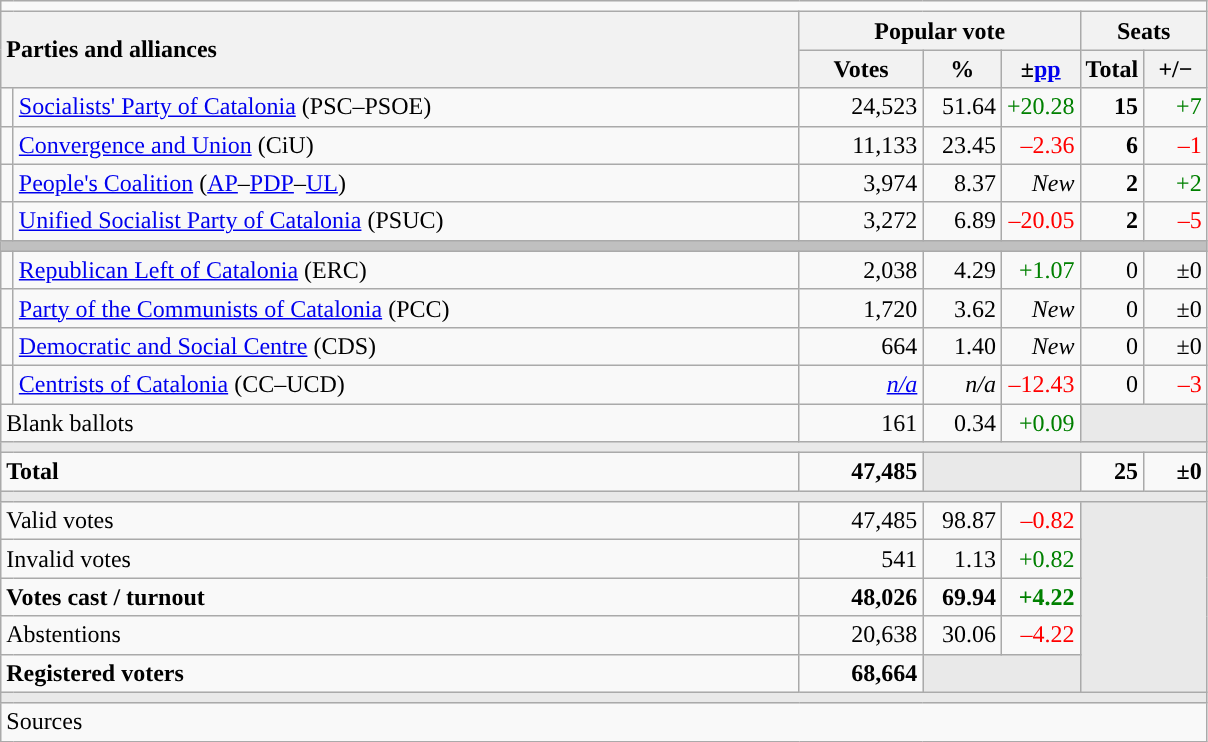<table class="wikitable" style="text-align:right;">
<tr>
<td colspan="7"></td>
</tr>
<tr>
<th style="text-align:left;" rowspan="2" colspan="2" width="525">Parties and alliances</th>
<th colspan="3">Popular vote</th>
<th colspan="2">Seats</th>
</tr>
<tr>
<th width="75">Votes</th>
<th width="45">%</th>
<th width="45">±<a href='#'>pp</a></th>
<th width="35">Total</th>
<th width="35">+/−</th>
</tr>
<tr>
<td width="1" style="color:inherit;background:"></td>
<td align="left"><a href='#'>Socialists' Party of Catalonia</a> (PSC–PSOE)</td>
<td>24,523</td>
<td>51.64</td>
<td style="color:green;">+20.28</td>
<td><strong>15</strong></td>
<td style="color:green;">+7</td>
</tr>
<tr>
<td style="color:inherit;background:"></td>
<td align="left"><a href='#'>Convergence and Union</a> (CiU)</td>
<td>11,133</td>
<td>23.45</td>
<td style="color:red;">–2.36</td>
<td><strong>6</strong></td>
<td style="color:red;">–1</td>
</tr>
<tr>
<td style="color:inherit;background:"></td>
<td align="left"><a href='#'>People's Coalition</a> (<a href='#'>AP</a>–<a href='#'>PDP</a>–<a href='#'>UL</a>)</td>
<td>3,974</td>
<td>8.37</td>
<td><em>New</em></td>
<td><strong>2</strong></td>
<td style="color:green;">+2</td>
</tr>
<tr>
<td style="color:inherit;background:"></td>
<td align="left"><a href='#'>Unified Socialist Party of Catalonia</a> (PSUC)</td>
<td>3,272</td>
<td>6.89</td>
<td style="color:red;">–20.05</td>
<td><strong>2</strong></td>
<td style="color:red;">–5</td>
</tr>
<tr>
<td colspan="7" style="color:inherit;background:#C0C0C0"></td>
</tr>
<tr>
<td style="color:inherit;background:"></td>
<td align="left"><a href='#'>Republican Left of Catalonia</a> (ERC)</td>
<td>2,038</td>
<td>4.29</td>
<td style="color:green;">+1.07</td>
<td>0</td>
<td>±0</td>
</tr>
<tr>
<td style="color:inherit;background:"></td>
<td align="left"><a href='#'>Party of the Communists of Catalonia</a> (PCC)</td>
<td>1,720</td>
<td>3.62</td>
<td><em>New</em></td>
<td>0</td>
<td>±0</td>
</tr>
<tr>
<td style="color:inherit;background:"></td>
<td align="left"><a href='#'>Democratic and Social Centre</a> (CDS)</td>
<td>664</td>
<td>1.40</td>
<td><em>New</em></td>
<td>0</td>
<td>±0</td>
</tr>
<tr>
<td style="color:inherit;background:"></td>
<td align="left"><a href='#'>Centrists of Catalonia</a> (CC–UCD)</td>
<td><em><a href='#'>n/a</a></em></td>
<td><em>n/a</em></td>
<td style="color:red;">–12.43</td>
<td>0</td>
<td style="color:red;">–3</td>
</tr>
<tr>
<td align="left" colspan="2">Blank ballots</td>
<td>161</td>
<td>0.34</td>
<td style="color:green;">+0.09</td>
<td style="color:inherit;background:#E9E9E9" colspan="2"></td>
</tr>
<tr>
<td colspan="7" style="color:inherit;background:#E9E9E9"></td>
</tr>
<tr style="font-weight:bold;">
<td align="left" colspan="2">Total</td>
<td>47,485</td>
<td bgcolor="#E9E9E9" colspan="2"></td>
<td>25</td>
<td>±0</td>
</tr>
<tr>
<td colspan="7" style="color:inherit;background:#E9E9E9"></td>
</tr>
<tr>
<td align="left" colspan="2">Valid votes</td>
<td>47,485</td>
<td>98.87</td>
<td style="color:red;">–0.82</td>
<td bgcolor="#E9E9E9" colspan="2" rowspan="5"></td>
</tr>
<tr>
<td align="left" colspan="2">Invalid votes</td>
<td>541</td>
<td>1.13</td>
<td style="color:green;">+0.82</td>
</tr>
<tr style="font-weight:bold;">
<td align="left" colspan="2">Votes cast / turnout</td>
<td>48,026</td>
<td>69.94</td>
<td style="color:green;">+4.22</td>
</tr>
<tr>
<td align="left" colspan="2">Abstentions</td>
<td>20,638</td>
<td>30.06</td>
<td style="color:red;">–4.22</td>
</tr>
<tr style="font-weight:bold;">
<td align="left" colspan="2">Registered voters</td>
<td>68,664</td>
<td bgcolor="#E9E9E9" colspan="2"></td>
</tr>
<tr>
<td colspan="7" style="color:inherit;background:#E9E9E9"></td>
</tr>
<tr>
<td align="left" colspan="7">Sources</td>
</tr>
</table>
